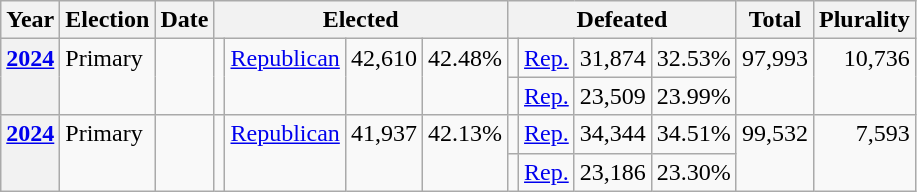<table class="wikitable">
<tr>
<th>Year</th>
<th>Election</th>
<th>Date</th>
<th colspan="4">Elected</th>
<th colspan="4">Defeated</th>
<th>Total</th>
<th>Plurality</th>
</tr>
<tr>
<th rowspan="2" valign="top"><a href='#'>2024</a><br><a href='#'></a></th>
<td rowspan="2" valign="top">Primary</td>
<td rowspan="2" valign="top"></td>
<td rowspan="2" valign="top"></td>
<td valign="top" rowspan="2" ><a href='#'>Republican</a></td>
<td rowspan="2" align="right" valign="top">42,610</td>
<td rowspan="2" align="right" valign="top">42.48%</td>
<td valign="top"></td>
<td valign="top" ><a href='#'>Rep.</a></td>
<td align="right" valign="top">31,874</td>
<td align="right" valign="top">32.53%</td>
<td rowspan="2" align="right" valign="top">97,993</td>
<td rowspan="2" align="right" valign="top">10,736</td>
</tr>
<tr>
<td valign="top"></td>
<td valign="top" ><a href='#'>Rep.</a></td>
<td align="right" valign="top">23,509</td>
<td align="right" valign="top">23.99%</td>
</tr>
<tr>
<th rowspan="2" valign="top"><a href='#'>2024</a></th>
<td rowspan="2" valign="top">Primary</td>
<td rowspan="2" valign="top"></td>
<td rowspan="2" valign="top"></td>
<td rowspan="2" valign="top" ><a href='#'>Republican</a></td>
<td rowspan="2" align="right" valign="top">41,937</td>
<td rowspan="2" align="right" valign="top">42.13%</td>
<td></td>
<td valign="top" ><a href='#'>Rep.</a></td>
<td align="right" valign="top">34,344</td>
<td align="right" valign="top">34.51%</td>
<td rowspan="2" align="right" valign="top">99,532</td>
<td rowspan="2" align="right" valign="top">7,593</td>
</tr>
<tr>
<td></td>
<td valign="top" ><a href='#'>Rep.</a></td>
<td align="right" valign="top">23,186</td>
<td align="right" valign="top">23.30%</td>
</tr>
</table>
